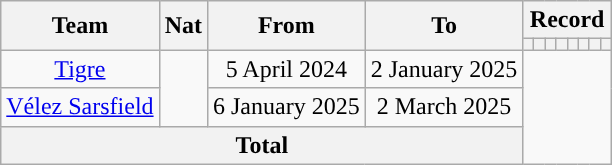<table class="wikitable" tyle="text-align: center">
<tr>
<th rowspan="2">Team</th>
<th rowspan="2">Nat</th>
<th rowspan="2">From</th>
<th rowspan="2">To</th>
<th colspan="8">Record</th>
</tr>
<tr>
<th></th>
<th></th>
<th></th>
<th></th>
<th></th>
<th></th>
<th></th>
<th></th>
</tr>
<tr>
<td align=center><a href='#'>Tigre</a></td>
<td rowspan="2"></td>
<td align=center>5 April 2024</td>
<td align=center>2 January 2025<br></td>
</tr>
<tr>
<td align=center><a href='#'>Vélez Sarsfield</a></td>
<td align=center>6 January 2025</td>
<td align=center>2 March 2025<br></td>
</tr>
<tr>
<th colspan="4">Total<br></th>
</tr>
</table>
